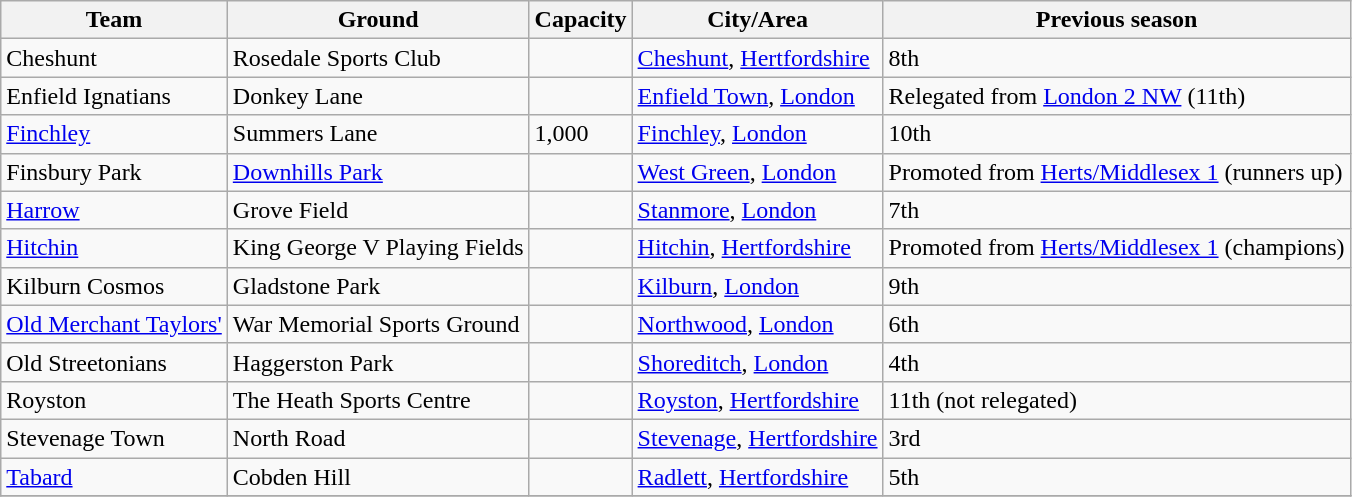<table class="wikitable sortable">
<tr>
<th>Team</th>
<th>Ground</th>
<th>Capacity</th>
<th>City/Area</th>
<th>Previous season</th>
</tr>
<tr>
<td>Cheshunt</td>
<td>Rosedale Sports Club</td>
<td></td>
<td><a href='#'>Cheshunt</a>, <a href='#'>Hertfordshire</a></td>
<td>8th</td>
</tr>
<tr>
<td>Enfield Ignatians</td>
<td>Donkey Lane</td>
<td></td>
<td><a href='#'>Enfield Town</a>, <a href='#'>London</a></td>
<td>Relegated from <a href='#'>London 2 NW</a> (11th)</td>
</tr>
<tr>
<td><a href='#'>Finchley</a></td>
<td>Summers Lane</td>
<td>1,000</td>
<td><a href='#'>Finchley</a>, <a href='#'>London</a></td>
<td>10th</td>
</tr>
<tr>
<td>Finsbury Park</td>
<td><a href='#'>Downhills Park</a></td>
<td></td>
<td><a href='#'>West Green</a>, <a href='#'>London</a></td>
<td>Promoted from <a href='#'>Herts/Middlesex 1</a> (runners up)</td>
</tr>
<tr>
<td><a href='#'>Harrow</a></td>
<td>Grove Field</td>
<td></td>
<td><a href='#'>Stanmore</a>, <a href='#'>London</a></td>
<td>7th</td>
</tr>
<tr>
<td><a href='#'>Hitchin</a></td>
<td>King George V Playing Fields</td>
<td></td>
<td><a href='#'>Hitchin</a>, <a href='#'>Hertfordshire</a></td>
<td>Promoted from <a href='#'>Herts/Middlesex 1</a> (champions)</td>
</tr>
<tr>
<td>Kilburn Cosmos</td>
<td>Gladstone Park</td>
<td></td>
<td><a href='#'>Kilburn</a>, <a href='#'>London</a></td>
<td>9th</td>
</tr>
<tr>
<td><a href='#'>Old Merchant Taylors'</a></td>
<td>War Memorial Sports Ground</td>
<td></td>
<td><a href='#'>Northwood</a>, <a href='#'>London</a></td>
<td>6th</td>
</tr>
<tr>
<td>Old Streetonians</td>
<td>Haggerston Park</td>
<td></td>
<td><a href='#'>Shoreditch</a>, <a href='#'>London</a></td>
<td>4th</td>
</tr>
<tr>
<td>Royston</td>
<td>The Heath Sports Centre</td>
<td></td>
<td><a href='#'>Royston</a>, <a href='#'>Hertfordshire</a></td>
<td>11th (not relegated)</td>
</tr>
<tr>
<td>Stevenage Town</td>
<td>North Road</td>
<td></td>
<td><a href='#'>Stevenage</a>, <a href='#'>Hertfordshire</a></td>
<td>3rd</td>
</tr>
<tr>
<td><a href='#'>Tabard</a></td>
<td>Cobden Hill</td>
<td></td>
<td><a href='#'>Radlett</a>, <a href='#'>Hertfordshire</a></td>
<td>5th</td>
</tr>
<tr>
</tr>
</table>
